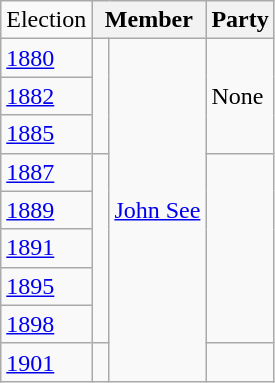<table class="wikitable">
<tr>
<td>Election</td>
<th colspan="2">Member</th>
<th>Party</th>
</tr>
<tr>
<td><a href='#'>1880</a></td>
<td rowspan="3" > </td>
<td rowspan="9"><a href='#'>John See</a></td>
<td rowspan="3">None</td>
</tr>
<tr>
<td><a href='#'>1882</a></td>
</tr>
<tr>
<td><a href='#'>1885</a></td>
</tr>
<tr>
<td><a href='#'>1887</a></td>
<td rowspan="5" > </td>
<td rowspan="5"></td>
</tr>
<tr>
<td><a href='#'>1889</a></td>
</tr>
<tr>
<td><a href='#'>1891</a></td>
</tr>
<tr>
<td><a href='#'>1895</a></td>
</tr>
<tr>
<td><a href='#'>1898</a></td>
</tr>
<tr>
<td><a href='#'>1901</a></td>
<td> </td>
<td></td>
</tr>
</table>
